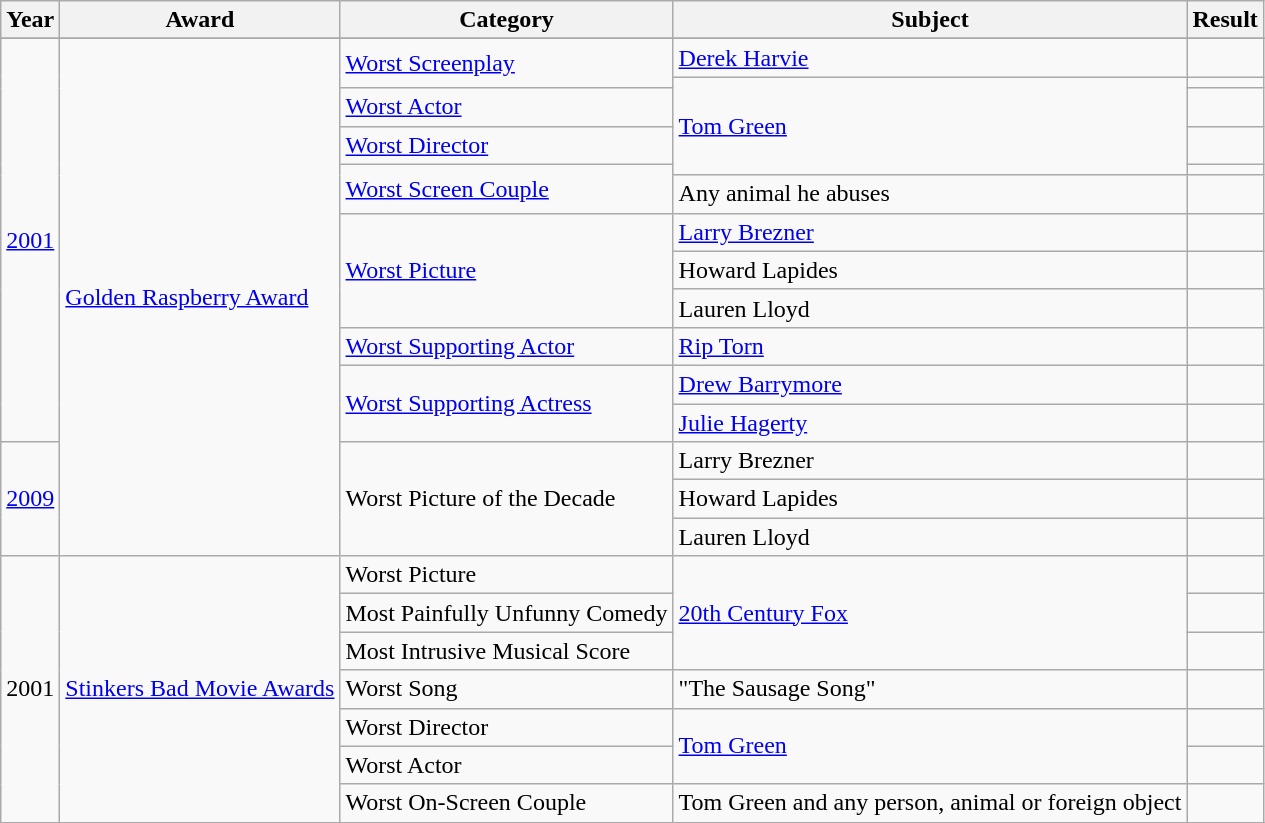<table class="wikitable">
<tr>
<th>Year</th>
<th>Award</th>
<th>Category</th>
<th>Subject</th>
<th>Result</th>
</tr>
<tr>
</tr>
<tr>
<td rowspan=12><a href='#'>2001</a></td>
<td rowspan=15><a href='#'>Golden Raspberry Award</a></td>
<td rowspan=2><a href='#'>Worst Screenplay</a></td>
<td><a href='#'>Derek Harvie</a></td>
<td></td>
</tr>
<tr>
<td rowspan=4><a href='#'>Tom Green</a></td>
<td></td>
</tr>
<tr>
<td><a href='#'>Worst Actor</a></td>
<td></td>
</tr>
<tr>
<td><a href='#'>Worst Director</a></td>
<td></td>
</tr>
<tr>
<td rowspan=2><a href='#'>Worst Screen Couple</a></td>
<td></td>
</tr>
<tr>
<td>Any animal he abuses</td>
<td></td>
</tr>
<tr>
<td rowspan=3><a href='#'>Worst Picture</a></td>
<td><a href='#'>Larry Brezner</a></td>
<td></td>
</tr>
<tr>
<td>Howard Lapides</td>
<td></td>
</tr>
<tr>
<td>Lauren Lloyd</td>
<td></td>
</tr>
<tr>
<td><a href='#'>Worst Supporting Actor</a></td>
<td><a href='#'>Rip Torn</a></td>
<td></td>
</tr>
<tr>
<td rowspan=2><a href='#'>Worst Supporting Actress</a></td>
<td><a href='#'>Drew Barrymore</a></td>
<td></td>
</tr>
<tr>
<td><a href='#'>Julie Hagerty</a></td>
<td></td>
</tr>
<tr>
<td rowspan=3><a href='#'>2009</a></td>
<td rowspan=3>Worst Picture of the Decade</td>
<td>Larry Brezner</td>
<td></td>
</tr>
<tr>
<td>Howard Lapides</td>
<td></td>
</tr>
<tr>
<td>Lauren Lloyd</td>
<td></td>
</tr>
<tr>
<td rowspan=7>2001</td>
<td rowspan=7><a href='#'>Stinkers Bad Movie Awards</a></td>
<td>Worst Picture</td>
<td rowspan=3><a href='#'>20th Century Fox</a></td>
<td></td>
</tr>
<tr>
<td>Most Painfully Unfunny Comedy</td>
<td></td>
</tr>
<tr>
<td>Most Intrusive Musical Score</td>
<td></td>
</tr>
<tr>
<td>Worst Song</td>
<td>"The Sausage Song"</td>
<td></td>
</tr>
<tr>
<td>Worst Director</td>
<td rowspan=2><a href='#'>Tom Green</a></td>
<td></td>
</tr>
<tr>
<td>Worst Actor</td>
<td></td>
</tr>
<tr>
<td>Worst On-Screen Couple</td>
<td>Tom Green and any person, animal or foreign object</td>
<td></td>
</tr>
<tr>
</tr>
</table>
